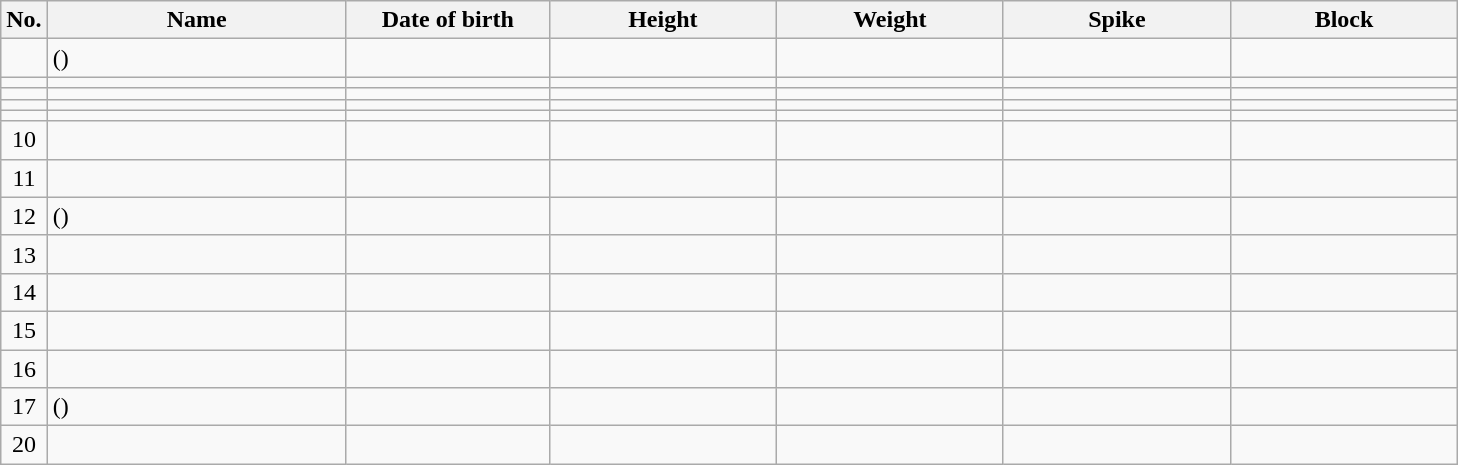<table class="wikitable sortable" style="font-size:100%; text-align:center;">
<tr>
<th>No.</th>
<th style="width:12em">Name</th>
<th style="width:8em">Date of birth</th>
<th style="width:9em">Height</th>
<th style="width:9em">Weight</th>
<th style="width:9em">Spike</th>
<th style="width:9em">Block</th>
</tr>
<tr>
<td></td>
<td align=left>  ()</td>
<td align=right></td>
<td></td>
<td></td>
<td></td>
<td></td>
</tr>
<tr>
<td></td>
<td align=left> </td>
<td align=right></td>
<td></td>
<td></td>
<td></td>
<td></td>
</tr>
<tr>
<td></td>
<td align=left> </td>
<td align=right></td>
<td></td>
<td></td>
<td></td>
<td></td>
</tr>
<tr>
<td></td>
<td align=left> </td>
<td align=right></td>
<td></td>
<td></td>
<td></td>
<td></td>
</tr>
<tr>
<td></td>
<td align=left> </td>
<td align=right></td>
<td></td>
<td></td>
<td></td>
<td></td>
</tr>
<tr>
<td>10</td>
<td align=left> </td>
<td align=right></td>
<td></td>
<td></td>
<td></td>
<td></td>
</tr>
<tr>
<td>11</td>
<td align=left> </td>
<td align=right></td>
<td></td>
<td></td>
<td></td>
<td></td>
</tr>
<tr>
<td>12</td>
<td align=left>  ()</td>
<td align=right></td>
<td></td>
<td></td>
<td></td>
<td></td>
</tr>
<tr>
<td>13</td>
<td align=left> </td>
<td align=right></td>
<td></td>
<td></td>
<td></td>
<td></td>
</tr>
<tr>
<td>14</td>
<td align=left> </td>
<td align=right></td>
<td></td>
<td></td>
<td></td>
<td></td>
</tr>
<tr>
<td>15</td>
<td align=left> </td>
<td align=right></td>
<td></td>
<td></td>
<td></td>
<td></td>
</tr>
<tr>
<td>16</td>
<td align=left> </td>
<td align=right></td>
<td></td>
<td></td>
<td></td>
<td></td>
</tr>
<tr>
<td>17</td>
<td align=left>  ()</td>
<td align=right></td>
<td></td>
<td></td>
<td></td>
<td></td>
</tr>
<tr>
<td>20</td>
<td align=left> </td>
<td align=right></td>
<td></td>
<td></td>
<td></td>
<td></td>
</tr>
</table>
